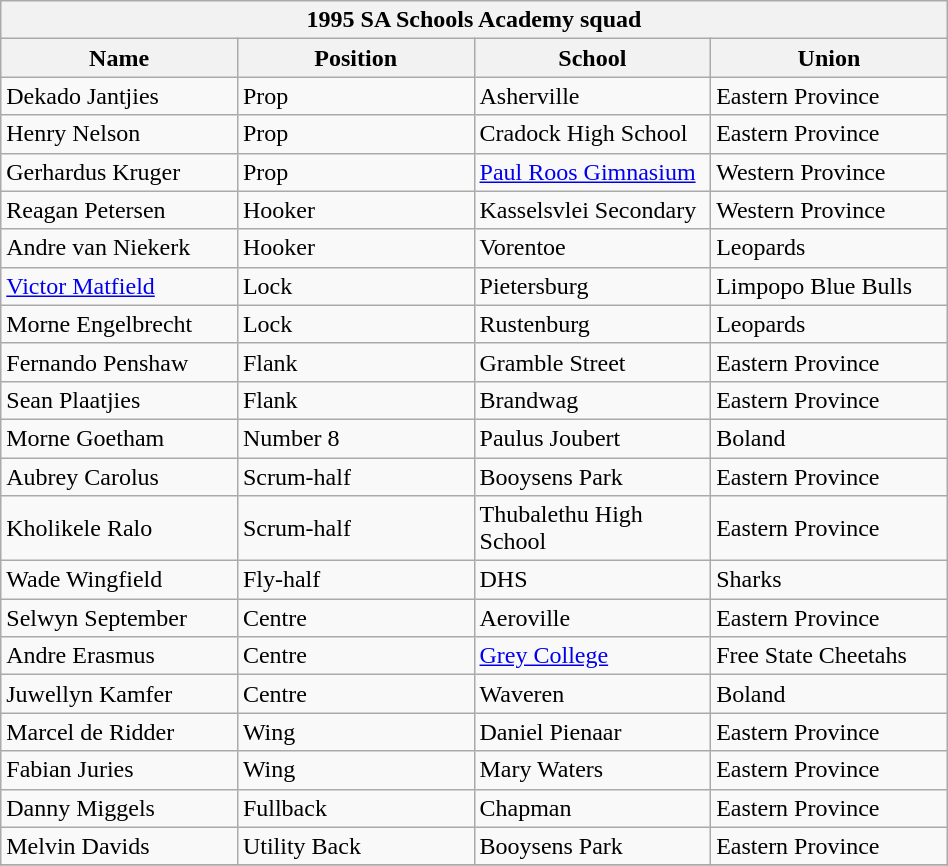<table class="wikitable" style="text-align:left; width:50%">
<tr>
<th colspan="100%">1995 SA Schools Academy squad</th>
</tr>
<tr>
<th style="width:25%;">Name</th>
<th style="width:25%;">Position</th>
<th style="width:25%;">School</th>
<th style="width:25%;">Union</th>
</tr>
<tr>
<td>Dekado Jantjies</td>
<td>Prop</td>
<td>Asherville</td>
<td>Eastern Province</td>
</tr>
<tr>
<td>Henry Nelson</td>
<td>Prop</td>
<td>Cradock High School</td>
<td>Eastern Province</td>
</tr>
<tr>
<td>Gerhardus Kruger</td>
<td>Prop</td>
<td><a href='#'>Paul Roos Gimnasium</a></td>
<td>Western Province</td>
</tr>
<tr>
<td>Reagan Petersen</td>
<td>Hooker</td>
<td>Kasselsvlei Secondary</td>
<td>Western Province</td>
</tr>
<tr>
<td>Andre van Niekerk</td>
<td>Hooker</td>
<td>Vorentoe</td>
<td>Leopards</td>
</tr>
<tr>
<td><a href='#'>Victor Matfield</a></td>
<td>Lock</td>
<td>Pietersburg</td>
<td>Limpopo Blue Bulls</td>
</tr>
<tr>
<td>Morne Engelbrecht</td>
<td>Lock</td>
<td>Rustenburg</td>
<td>Leopards</td>
</tr>
<tr>
<td>Fernando Penshaw</td>
<td>Flank</td>
<td>Gramble Street</td>
<td>Eastern Province</td>
</tr>
<tr>
<td>Sean Plaatjies</td>
<td>Flank</td>
<td>Brandwag</td>
<td>Eastern Province</td>
</tr>
<tr>
<td>Morne Goetham</td>
<td>Number 8</td>
<td>Paulus Joubert</td>
<td>Boland</td>
</tr>
<tr>
<td>Aubrey Carolus</td>
<td>Scrum-half</td>
<td>Booysens Park</td>
<td>Eastern Province</td>
</tr>
<tr>
<td>Kholikele Ralo</td>
<td>Scrum-half</td>
<td>Thubalethu High School</td>
<td>Eastern Province</td>
</tr>
<tr>
<td>Wade Wingfield</td>
<td>Fly-half</td>
<td>DHS</td>
<td>Sharks</td>
</tr>
<tr>
<td>Selwyn September</td>
<td>Centre</td>
<td>Aeroville</td>
<td>Eastern Province</td>
</tr>
<tr>
<td>Andre Erasmus</td>
<td>Centre</td>
<td><a href='#'>Grey College</a></td>
<td>Free State Cheetahs</td>
</tr>
<tr>
<td>Juwellyn Kamfer</td>
<td>Centre</td>
<td>Waveren</td>
<td>Boland</td>
</tr>
<tr>
<td>Marcel de Ridder</td>
<td>Wing</td>
<td>Daniel Pienaar</td>
<td>Eastern Province</td>
</tr>
<tr>
<td>Fabian Juries</td>
<td>Wing</td>
<td>Mary Waters</td>
<td>Eastern Province</td>
</tr>
<tr>
<td>Danny Miggels</td>
<td>Fullback</td>
<td>Chapman</td>
<td>Eastern Province</td>
</tr>
<tr>
<td>Melvin Davids</td>
<td>Utility Back</td>
<td>Booysens Park</td>
<td>Eastern Province</td>
</tr>
<tr>
</tr>
</table>
